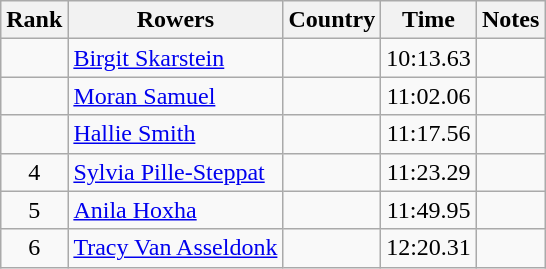<table class="wikitable" style="text-align:center">
<tr>
<th>Rank</th>
<th>Rowers</th>
<th>Country</th>
<th>Time</th>
<th>Notes</th>
</tr>
<tr>
<td></td>
<td align="left"><a href='#'>Birgit Skarstein</a></td>
<td align="left"></td>
<td>10:13.63</td>
<td><strong></strong></td>
</tr>
<tr>
<td></td>
<td align="left"><a href='#'>Moran Samuel</a></td>
<td align="left"></td>
<td>11:02.06</td>
<td></td>
</tr>
<tr>
<td></td>
<td align="left"><a href='#'>Hallie Smith</a></td>
<td align="left"></td>
<td>11:17.56</td>
<td></td>
</tr>
<tr>
<td>4</td>
<td align="left"><a href='#'>Sylvia Pille-Steppat</a></td>
<td align="left"></td>
<td>11:23.29</td>
<td></td>
</tr>
<tr>
<td>5</td>
<td align="left"><a href='#'>Anila Hoxha</a></td>
<td align="left"></td>
<td>11:49.95</td>
<td></td>
</tr>
<tr>
<td>6</td>
<td align="left"><a href='#'>Tracy Van Asseldonk</a></td>
<td align="left"></td>
<td>12:20.31</td>
<td></td>
</tr>
</table>
